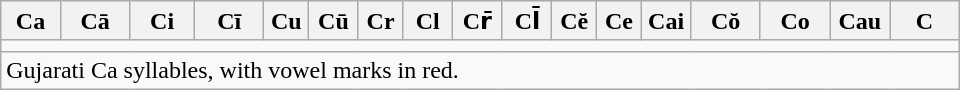<table class=wikitable style="width: 40em;">
<tr>
<th style="width:6%;">Ca</th>
<th style="width:7%;">Cā</th>
<th style="width:6.5%;">Ci</th>
<th style="width:7%;">Cī</th>
<th style="width:4.5%;">Cu</th>
<th style="width:5%;">Cū</th>
<th style="width:4.5%;">Cr</th>
<th style="width:5%;">Cl</th>
<th style="width:5%;">Cr̄</th>
<th style="width:5%;">Cl̄</th>
<th style="width:4.5%;">Cĕ</th>
<th style="width:4.5%;">Ce</th>
<th style="width:5%;">Cai</th>
<th style="width:7%;">Cŏ</th>
<th style="width:7%;">Co</th>
<th style="width:6%;">Cau</th>
<th style="width:7%;">C</th>
</tr>
<tr align="center">
<td colspan=17></td>
</tr>
<tr>
<td colspan=17>Gujarati Ca syllables, with vowel marks in red.</td>
</tr>
</table>
